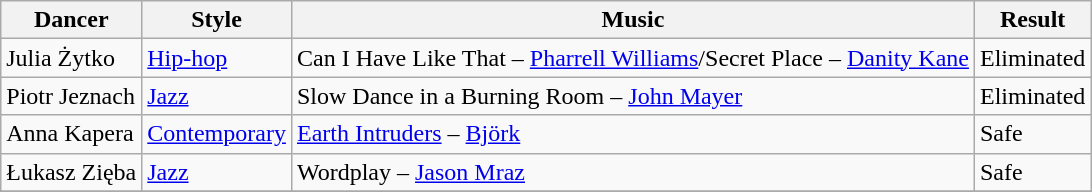<table class="wikitable">
<tr>
<th>Dancer</th>
<th>Style</th>
<th>Music</th>
<th>Result</th>
</tr>
<tr>
<td>Julia Żytko</td>
<td><a href='#'>Hip-hop</a></td>
<td>Can I Have Like That – <a href='#'>Pharrell Williams</a>/Secret Place – <a href='#'>Danity Kane</a></td>
<td>Eliminated</td>
</tr>
<tr>
<td>Piotr Jeznach</td>
<td><a href='#'>Jazz</a></td>
<td>Slow Dance in a Burning Room – <a href='#'>John Mayer</a></td>
<td>Eliminated</td>
</tr>
<tr>
<td>Anna Kapera</td>
<td><a href='#'>Contemporary</a></td>
<td><a href='#'>Earth Intruders</a> – <a href='#'>Björk</a></td>
<td>Safe</td>
</tr>
<tr>
<td>Łukasz Zięba</td>
<td><a href='#'>Jazz</a></td>
<td>Wordplay – <a href='#'>Jason Mraz</a></td>
<td>Safe</td>
</tr>
<tr>
</tr>
</table>
